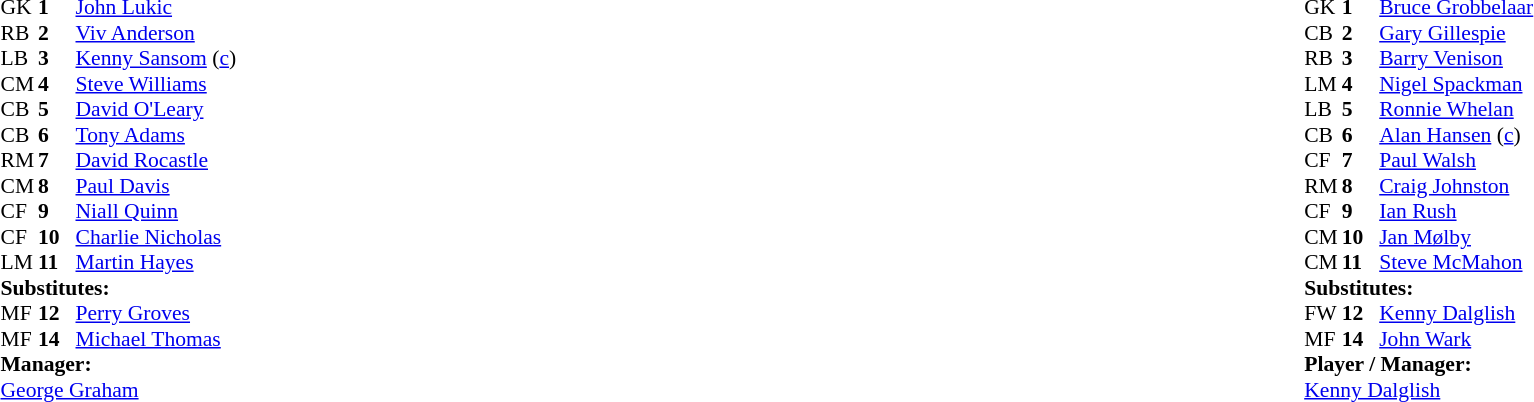<table style="width:100%;">
<tr>
<td style="vertical-align:top; width:50%;"><br><table style="font-size: 90%" cellspacing="0" cellpadding="0">
<tr>
<td colspan="4"></td>
</tr>
<tr>
<th width="25"></th>
<th width="25"></th>
</tr>
<tr>
<td>GK</td>
<td><strong>1</strong></td>
<td> <a href='#'>John Lukic</a></td>
</tr>
<tr>
<td>RB</td>
<td><strong>2</strong></td>
<td> <a href='#'>Viv Anderson</a></td>
</tr>
<tr>
<td>LB</td>
<td><strong>3</strong></td>
<td> <a href='#'>Kenny Sansom</a> (<a href='#'>c</a>)</td>
</tr>
<tr>
<td>CM</td>
<td><strong>4</strong></td>
<td> <a href='#'>Steve Williams</a></td>
</tr>
<tr>
<td>CB</td>
<td><strong>5</strong></td>
<td> <a href='#'>David O'Leary</a></td>
</tr>
<tr>
<td>CB</td>
<td><strong>6</strong></td>
<td> <a href='#'>Tony Adams</a></td>
</tr>
<tr>
<td>RM</td>
<td><strong>7</strong></td>
<td> <a href='#'>David Rocastle</a></td>
</tr>
<tr>
<td>CM</td>
<td><strong>8</strong></td>
<td> <a href='#'>Paul Davis</a></td>
</tr>
<tr>
<td>CF</td>
<td><strong>9</strong></td>
<td> <a href='#'>Niall Quinn</a></td>
<td></td>
<td></td>
</tr>
<tr>
<td>CF</td>
<td><strong>10</strong></td>
<td> <a href='#'>Charlie Nicholas</a></td>
</tr>
<tr>
<td>LM</td>
<td><strong>11</strong></td>
<td> <a href='#'>Martin Hayes</a></td>
<td></td>
<td></td>
</tr>
<tr>
<td colspan=3><strong>Substitutes:</strong></td>
</tr>
<tr>
<td>MF</td>
<td><strong>12</strong></td>
<td> <a href='#'>Perry Groves</a></td>
<td></td>
<td></td>
</tr>
<tr>
<td>MF</td>
<td><strong>14</strong></td>
<td> <a href='#'>Michael Thomas</a></td>
<td></td>
<td></td>
</tr>
<tr>
<td colspan=4><strong>Manager:</strong></td>
</tr>
<tr>
<td colspan="4"> <a href='#'>George Graham</a></td>
</tr>
</table>
</td>
<td valign="top"></td>
<td style="vertical-align:top; width:50%;"><br><table cellspacing="0" cellpadding="0" style="font-size:90%; margin:auto;">
<tr>
<td colspan="4"></td>
</tr>
<tr>
<th width="25"></th>
<th width="25"></th>
</tr>
<tr>
<td>GK</td>
<td><strong>1</strong></td>
<td> <a href='#'>Bruce Grobbelaar</a></td>
</tr>
<tr>
<td>CB</td>
<td><strong>2</strong></td>
<td> <a href='#'>Gary Gillespie</a></td>
</tr>
<tr>
<td>RB</td>
<td><strong>3</strong></td>
<td> <a href='#'>Barry Venison</a></td>
</tr>
<tr>
<td>LM</td>
<td><strong>4</strong></td>
<td> <a href='#'>Nigel Spackman</a></td>
</tr>
<tr>
<td>LB</td>
<td><strong>5</strong></td>
<td> <a href='#'>Ronnie Whelan</a></td>
</tr>
<tr>
<td>CB</td>
<td><strong>6</strong></td>
<td> <a href='#'>Alan Hansen</a> (<a href='#'>c</a>)</td>
</tr>
<tr>
<td>CF</td>
<td><strong>7</strong></td>
<td> <a href='#'>Paul Walsh</a></td>
<td></td>
<td></td>
</tr>
<tr>
<td>RM</td>
<td><strong>8</strong></td>
<td> <a href='#'>Craig Johnston</a></td>
</tr>
<tr>
<td>CF</td>
<td><strong>9</strong></td>
<td> <a href='#'>Ian Rush</a></td>
</tr>
<tr>
<td>CM</td>
<td><strong>10</strong></td>
<td> <a href='#'>Jan Mølby</a></td>
</tr>
<tr>
<td>CM</td>
<td><strong>11</strong></td>
<td> <a href='#'>Steve McMahon</a></td>
<td></td>
<td></td>
</tr>
<tr>
<td colspan=3><strong>Substitutes:</strong></td>
</tr>
<tr>
<td>FW</td>
<td><strong>12</strong></td>
<td> <a href='#'>Kenny Dalglish</a></td>
<td></td>
<td></td>
</tr>
<tr>
<td>MF</td>
<td><strong>14</strong></td>
<td> <a href='#'>John Wark</a></td>
<td></td>
<td></td>
</tr>
<tr>
<td colspan=4><strong>Player / Manager:</strong></td>
</tr>
<tr>
<td colspan="4"> <a href='#'>Kenny Dalglish</a></td>
</tr>
</table>
</td>
</tr>
</table>
